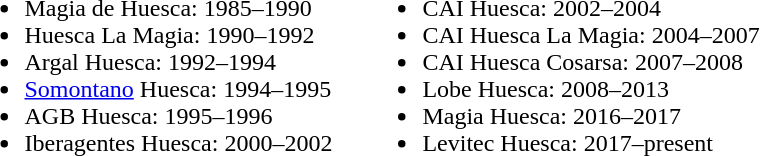<table>
<tr style="vertical-align: top;">
<td><br><ul><li>Magia de Huesca: 1985–1990</li><li>Huesca La Magia: 1990–1992</li><li>Argal Huesca: 1992–1994</li><li><a href='#'>Somontano</a> Huesca: 1994–1995</li><li>AGB Huesca: 1995–1996</li><li>Iberagentes Huesca: 2000–2002</li></ul></td>
<td>   </td>
<td><br><ul><li>CAI Huesca: 2002–2004</li><li>CAI Huesca La Magia: 2004–2007</li><li>CAI Huesca Cosarsa: 2007–2008</li><li>Lobe Huesca: 2008–2013</li><li>Magia Huesca: 2016–2017</li><li>Levitec Huesca: 2017–present</li></ul></td>
</tr>
</table>
